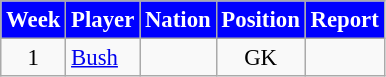<table class="wikitable" style="font-size: 95%; text-align: center;">
<tr>
<th style="background:#00f; color:white; text-align:center;">Week</th>
<th style="background:#00f; color:white; text-align:center;">Player</th>
<th style="background:#00f; color:white; text-align:center;">Nation</th>
<th style="background:#00f; color:white; text-align:center;">Position</th>
<th style="background:#00f; color:white; text-align:center;">Report</th>
</tr>
<tr>
<td>1</td>
<td style="text-align:left;"><a href='#'>Bush</a></td>
<td style="text-align:left;"></td>
<td>GK</td>
<td></td>
</tr>
</table>
